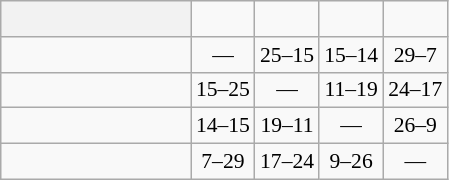<table class="wikitable" style="text-align:center; font-size:90%;">
<tr>
<th width=120> </th>
<td><strong></strong></td>
<td><strong></strong></td>
<td><strong></strong></td>
<td><strong></strong></td>
</tr>
<tr>
<td style="text-align:left;"></td>
<td>—</td>
<td>25–15</td>
<td>15–14</td>
<td>29–7</td>
</tr>
<tr>
<td style="text-align:left;"></td>
<td>15–25</td>
<td>—</td>
<td>11–19</td>
<td>24–17</td>
</tr>
<tr>
<td style="text-align:left;"></td>
<td>14–15</td>
<td>19–11</td>
<td>—</td>
<td>26–9</td>
</tr>
<tr>
<td style="text-align:left;"></td>
<td>7–29</td>
<td>17–24</td>
<td>9–26</td>
<td>—</td>
</tr>
</table>
